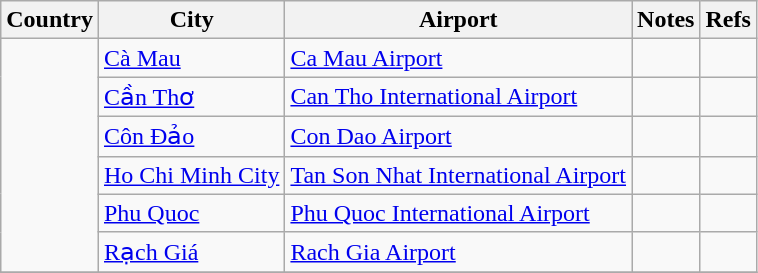<table class="sortable wikitable">
<tr>
<th>Country</th>
<th>City</th>
<th>Airport</th>
<th>Notes</th>
<th class="unsortable">Refs</th>
</tr>
<tr>
<td rowspan="6"></td>
<td><a href='#'>Cà Mau</a></td>
<td><a href='#'>Ca Mau Airport</a></td>
<td align="center"></td>
<td align="center"></td>
</tr>
<tr>
<td><a href='#'>Cần Thơ</a></td>
<td><a href='#'>Can Tho International Airport</a></td>
<td align=center></td>
<td align=center></td>
</tr>
<tr>
<td><a href='#'>Côn Đảo</a></td>
<td><a href='#'>Con Dao Airport</a></td>
<td></td>
<td align=center></td>
</tr>
<tr>
<td><a href='#'>Ho Chi Minh City</a></td>
<td><a href='#'>Tan Son Nhat International Airport</a></td>
<td></td>
<td align=center></td>
</tr>
<tr>
<td><a href='#'>Phu Quoc</a></td>
<td><a href='#'>Phu Quoc International Airport</a></td>
<td align=center></td>
<td align=center></td>
</tr>
<tr>
<td><a href='#'>Rạch Giá</a></td>
<td><a href='#'>Rach Gia Airport</a></td>
<td align=center></td>
<td align=center></td>
</tr>
<tr>
</tr>
</table>
